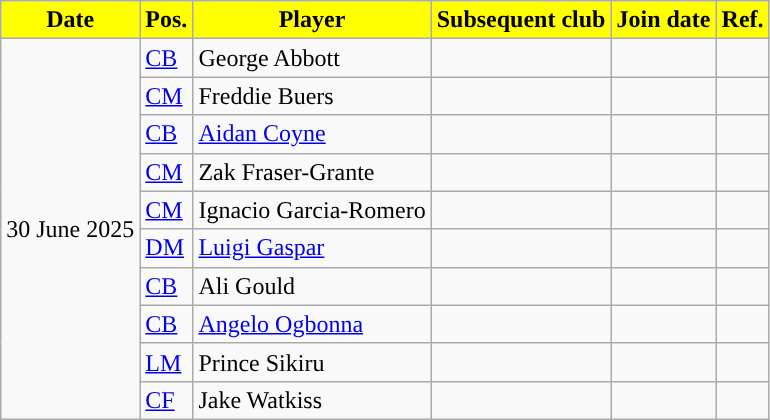<table class="wikitable plainrowheaders sortable">
<tr>
<th style="background:#FFFF00;color:black;">Date</th>
<th style="background:#FFFF00;color:black;">Pos.</th>
<th style="background:#FFFF00;color:black;">Player</th>
<th style="background:#FFFF00;color:black;">Subsequent club</th>
<th style="background:#FFFF00;color:black;">Join date</th>
<th style="background:#FFFF00;color:black;">Ref.</th>
</tr>
<tr>
<td rowspan="10">30 June 2025</td>
<td><a href='#'>CB</a></td>
<td> George Abbott</td>
<td></td>
<td></td>
<td></td>
</tr>
<tr>
<td><a href='#'>CM</a></td>
<td> Freddie Buers</td>
<td></td>
<td></td>
<td></td>
</tr>
<tr>
<td><a href='#'>CB</a></td>
<td> <a href='#'>Aidan Coyne</a></td>
<td></td>
<td></td>
<td></td>
</tr>
<tr>
<td><a href='#'>CM</a></td>
<td> Zak Fraser-Grante</td>
<td></td>
<td></td>
<td></td>
</tr>
<tr>
<td><a href='#'>CM</a></td>
<td> Ignacio Garcia-Romero</td>
<td></td>
<td></td>
<td></td>
</tr>
<tr>
<td><a href='#'>DM</a></td>
<td> <a href='#'>Luigi Gaspar</a></td>
<td></td>
<td></td>
<td></td>
</tr>
<tr>
<td><a href='#'>CB</a></td>
<td> Ali Gould</td>
<td></td>
<td></td>
<td></td>
</tr>
<tr>
<td><a href='#'>CB</a></td>
<td> <a href='#'>Angelo Ogbonna</a></td>
<td></td>
<td></td>
<td></td>
</tr>
<tr>
<td><a href='#'>LM</a></td>
<td> Prince Sikiru</td>
<td></td>
<td></td>
<td></td>
</tr>
<tr>
<td><a href='#'>CF</a></td>
<td> Jake Watkiss</td>
<td></td>
<td></td>
<td></td>
</tr>
</table>
